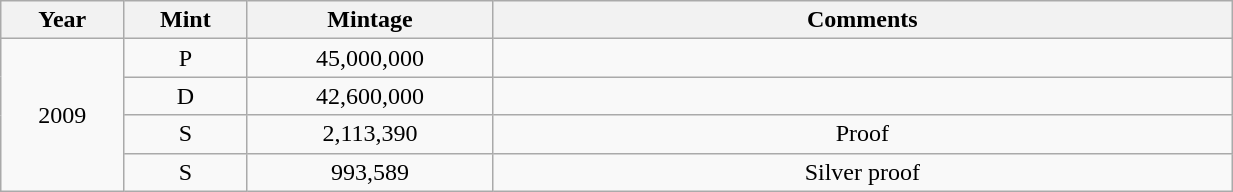<table class="wikitable sortable" style="min-width:65%; text-align:center;">
<tr>
<th width="10%">Year</th>
<th width="10%">Mint</th>
<th width="20%">Mintage</th>
<th width="60%">Comments</th>
</tr>
<tr>
<td rowspan="4">2009</td>
<td>P</td>
<td>45,000,000</td>
<td></td>
</tr>
<tr>
<td>D</td>
<td>42,600,000</td>
<td></td>
</tr>
<tr>
<td>S</td>
<td>2,113,390</td>
<td>Proof</td>
</tr>
<tr>
<td>S</td>
<td>993,589</td>
<td>Silver proof</td>
</tr>
</table>
